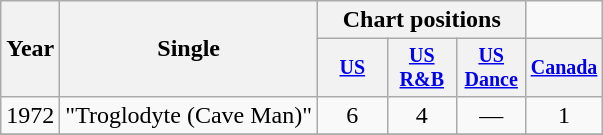<table class="wikitable" style="text-align:center;">
<tr>
<th rowspan="2">Year</th>
<th rowspan="2">Single</th>
<th colspan="3">Chart positions</th>
</tr>
<tr style="font-size:smaller;">
<th width="40"><a href='#'>US</a></th>
<th width="40"><a href='#'>US<br>R&B</a></th>
<th width="40"><a href='#'>US<br>Dance</a></th>
<th width="40"><a href='#'>Canada</a></th>
</tr>
<tr>
<td rowspan="1">1972</td>
<td align="left">"Troglodyte (Cave Man)"</td>
<td>6</td>
<td>4</td>
<td>—</td>
<td>1</td>
</tr>
<tr>
</tr>
</table>
